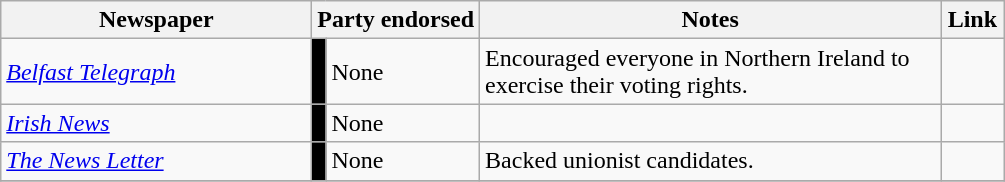<table class="wikitable">
<tr>
<th style="width:200px;">Newspaper</th>
<th colspan=2>Party endorsed</th>
<th style="width:300px;">Notes</th>
<th style="width:35px;">Link</th>
</tr>
<tr>
<td><em><a href='#'>Belfast Telegraph</a></em></td>
<td style="width: 2px; background-color:black"></td>
<td>None</td>
<td>Encouraged everyone in Northern Ireland to exercise their voting rights.</td>
<td></td>
</tr>
<tr>
<td><em><a href='#'>Irish News</a></em></td>
<td style="width: 2px; background-color:black"></td>
<td>None</td>
<td></td>
<td></td>
</tr>
<tr>
<td><em><a href='#'>The News Letter</a></em></td>
<td style="width: 2px; background-color:black"></td>
<td>None</td>
<td>Backed unionist candidates.</td>
<td> </td>
</tr>
<tr>
</tr>
</table>
